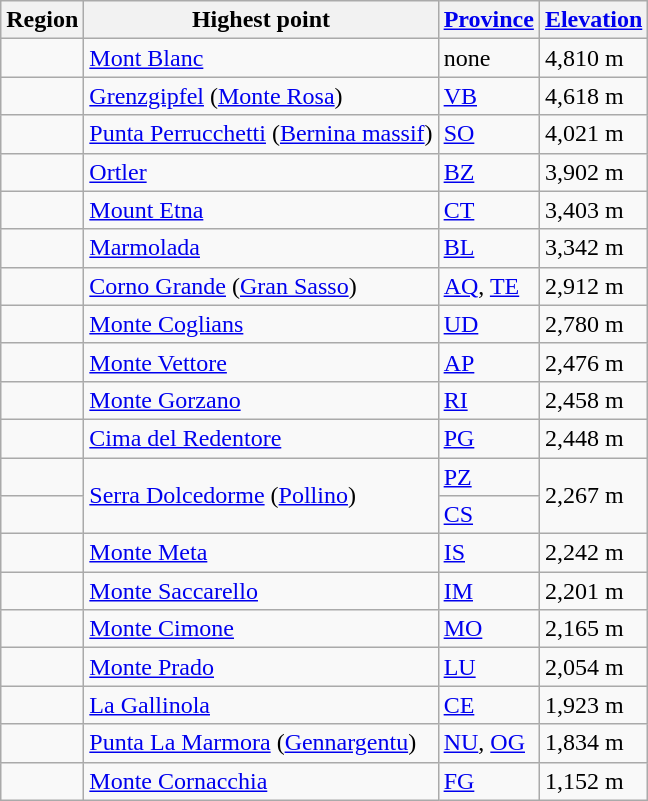<table class="wikitable sortable">
<tr>
<th>Region</th>
<th>Highest point</th>
<th><a href='#'>Province</a></th>
<th><a href='#'>Elevation</a></th>
</tr>
<tr>
<td></td>
<td><a href='#'>Mont Blanc</a></td>
<td>none</td>
<td>4,810 m</td>
</tr>
<tr>
<td></td>
<td><a href='#'>Grenzgipfel</a> (<a href='#'>Monte Rosa</a>)</td>
<td><a href='#'>VB</a></td>
<td>4,618 m</td>
</tr>
<tr>
<td></td>
<td><a href='#'>Punta Perrucchetti</a> (<a href='#'>Bernina massif</a>)</td>
<td><a href='#'>SO</a></td>
<td>4,021 m</td>
</tr>
<tr>
<td></td>
<td><a href='#'>Ortler</a></td>
<td><a href='#'>BZ</a></td>
<td>3,902 m</td>
</tr>
<tr>
<td></td>
<td><a href='#'>Mount Etna</a></td>
<td><a href='#'>CT</a></td>
<td>3,403 m</td>
</tr>
<tr>
<td></td>
<td><a href='#'>Marmolada</a></td>
<td><a href='#'>BL</a></td>
<td>3,342 m</td>
</tr>
<tr>
<td></td>
<td><a href='#'>Corno Grande</a> (<a href='#'>Gran Sasso</a>)</td>
<td><a href='#'>AQ</a>, <a href='#'>TE</a></td>
<td>2,912 m</td>
</tr>
<tr>
<td></td>
<td><a href='#'>Monte Coglians</a></td>
<td><a href='#'>UD</a></td>
<td>2,780 m</td>
</tr>
<tr>
<td></td>
<td><a href='#'>Monte Vettore</a></td>
<td><a href='#'>AP</a></td>
<td>2,476 m</td>
</tr>
<tr>
<td></td>
<td><a href='#'>Monte Gorzano</a></td>
<td><a href='#'>RI</a></td>
<td>2,458 m</td>
</tr>
<tr>
<td></td>
<td><a href='#'>Cima del Redentore</a></td>
<td><a href='#'>PG</a></td>
<td>2,448 m</td>
</tr>
<tr>
<td></td>
<td rowspan="2"><a href='#'>Serra Dolcedorme</a> (<a href='#'>Pollino</a>)</td>
<td><a href='#'>PZ</a></td>
<td rowspan="2">2,267 m</td>
</tr>
<tr>
<td></td>
<td><a href='#'>CS</a></td>
</tr>
<tr>
<td></td>
<td><a href='#'>Monte Meta</a></td>
<td><a href='#'>IS</a></td>
<td>2,242 m</td>
</tr>
<tr>
<td></td>
<td><a href='#'>Monte Saccarello</a></td>
<td><a href='#'>IM</a></td>
<td>2,201 m</td>
</tr>
<tr>
<td></td>
<td><a href='#'>Monte Cimone</a></td>
<td><a href='#'>MO</a></td>
<td>2,165 m</td>
</tr>
<tr>
<td></td>
<td><a href='#'>Monte Prado</a></td>
<td><a href='#'>LU</a></td>
<td>2,054 m</td>
</tr>
<tr>
<td></td>
<td><a href='#'>La Gallinola</a></td>
<td><a href='#'>CE</a></td>
<td>1,923 m</td>
</tr>
<tr>
<td></td>
<td><a href='#'>Punta La Marmora</a> (<a href='#'>Gennargentu</a>)</td>
<td><a href='#'>NU</a>, <a href='#'>OG</a></td>
<td>1,834 m</td>
</tr>
<tr>
<td></td>
<td><a href='#'>Monte Cornacchia</a></td>
<td><a href='#'>FG</a></td>
<td>1,152 m</td>
</tr>
</table>
